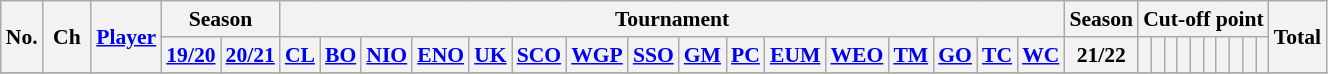<table class="wikitable sortable" style="text-align: center; font-size:90%;">
<tr>
<th rowspan="2" scope=col class=unsortable>No.</th>
<th rowspan="2" scope=col class=unsortable> Ch <br></th>
<th rowspan="2" scope=col><a href='#'>Player</a></th>
<th colspan="2" class="unsortable">Season</th>
<th colspan="16" class="unsortable">Tournament</th>
<th class="unsortable">Season</th>
<th colspan="10" class="unsortable">Cut-off point </th>
<th rowspan="2" scope=col>Total</th>
</tr>
<tr>
<th scope=col><a href='#'>19/20</a></th>
<th scope=col><a href='#'>20/21</a></th>
<th scope=col><a href='#'>CL</a></th>
<th scope=col><a href='#'>BO</a></th>
<th scope="col"><a href='#'>NIO</a></th>
<th scope="col"><a href='#'>ENO</a></th>
<th scope="col"><a href='#'>UK</a></th>
<th scope="col"><a href='#'>SCO</a></th>
<th scope="col"><a href='#'>WGP</a></th>
<th scope="col"><a href='#'>SSO</a></th>
<th scope="col"><a href='#'>GM</a></th>
<th scope="col"><a href='#'>PC</a></th>
<th scope="col"><a href='#'>EUM</a></th>
<th scope="col"><a href='#'>WEO</a></th>
<th scope=col><a href='#'>TM</a></th>
<th scope=col><a href='#'>GO</a></th>
<th scope=col><a href='#'>TC</a></th>
<th scope=col><a href='#'>WC</a></th>
<th scope=col>21/22</th>
<th scope=col></th>
<th scope=col></th>
<th scope=col></th>
<th scope=col></th>
<th scope=col></th>
<th scope=col></th>
<th scope=col></th>
<th scope=col></th>
<th scope=col></th>
<th scope=col></th>
</tr>
<tr>
</tr>
</table>
